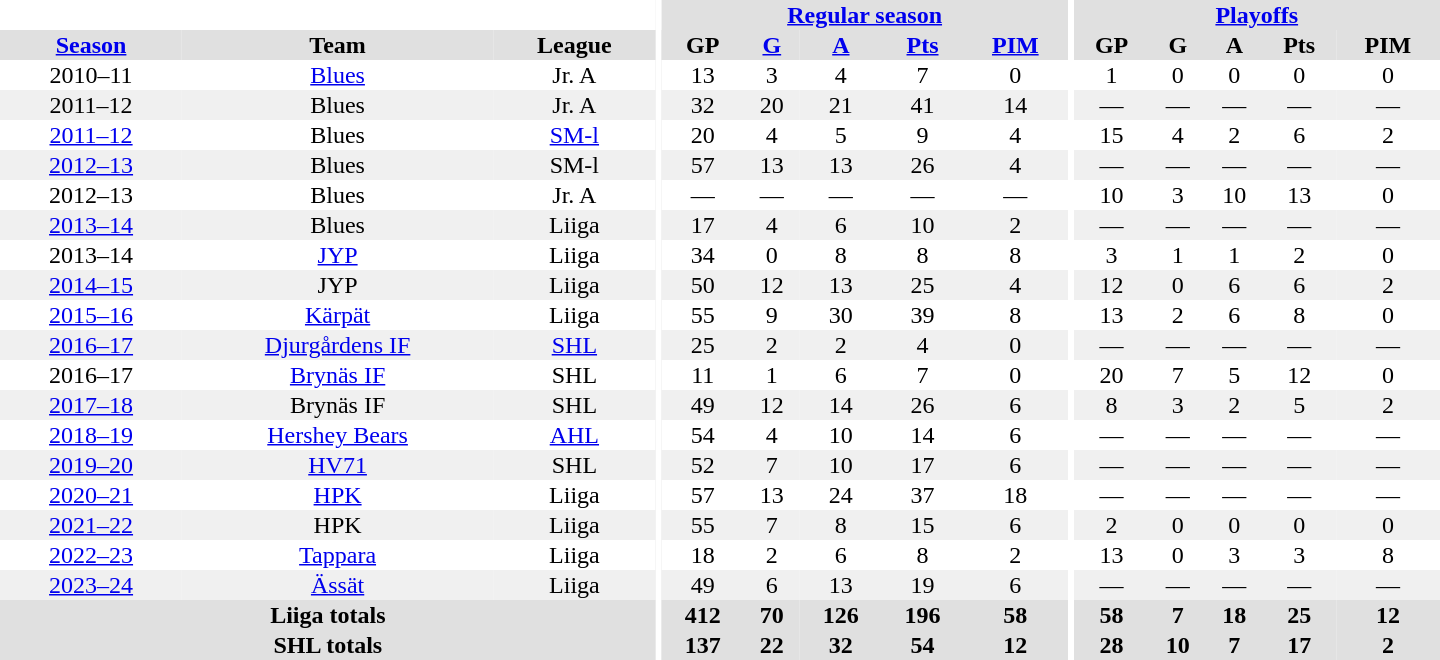<table border="0" cellpadding="1" cellspacing="0" style="text-align:center; width:60em">
<tr bgcolor="#e0e0e0">
<th colspan="3" bgcolor="#ffffff"></th>
<th rowspan="99" bgcolor="#ffffff"></th>
<th colspan="5"><a href='#'>Regular season</a></th>
<th rowspan="99" bgcolor="#ffffff"></th>
<th colspan="5"><a href='#'>Playoffs</a></th>
</tr>
<tr bgcolor="#e0e0e0">
<th><a href='#'>Season</a></th>
<th>Team</th>
<th>League</th>
<th>GP</th>
<th><a href='#'>G</a></th>
<th><a href='#'>A</a></th>
<th><a href='#'>Pts</a></th>
<th><a href='#'>PIM</a></th>
<th>GP</th>
<th>G</th>
<th>A</th>
<th>Pts</th>
<th>PIM</th>
</tr>
<tr>
<td>2010–11</td>
<td><a href='#'>Blues</a></td>
<td>Jr. A</td>
<td>13</td>
<td>3</td>
<td>4</td>
<td>7</td>
<td>0</td>
<td>1</td>
<td>0</td>
<td>0</td>
<td>0</td>
<td>0</td>
</tr>
<tr bgcolor="#f0f0f0">
<td>2011–12</td>
<td>Blues</td>
<td>Jr. A</td>
<td>32</td>
<td>20</td>
<td>21</td>
<td>41</td>
<td>14</td>
<td>—</td>
<td>—</td>
<td>—</td>
<td>—</td>
<td>—</td>
</tr>
<tr>
<td><a href='#'>2011–12</a></td>
<td>Blues</td>
<td><a href='#'>SM-l</a></td>
<td>20</td>
<td>4</td>
<td>5</td>
<td>9</td>
<td>4</td>
<td>15</td>
<td>4</td>
<td>2</td>
<td>6</td>
<td>2</td>
</tr>
<tr ALIGN="center" bgcolor="#f0f0f0">
<td><a href='#'>2012–13</a></td>
<td>Blues</td>
<td>SM-l</td>
<td>57</td>
<td>13</td>
<td>13</td>
<td>26</td>
<td>4</td>
<td>—</td>
<td>—</td>
<td>—</td>
<td>—</td>
<td>—</td>
</tr>
<tr>
<td>2012–13</td>
<td>Blues</td>
<td>Jr. A</td>
<td>—</td>
<td>—</td>
<td>—</td>
<td>—</td>
<td>—</td>
<td>10</td>
<td>3</td>
<td>10</td>
<td>13</td>
<td>0</td>
</tr>
<tr bgcolor="#f0f0f0">
<td><a href='#'>2013–14</a></td>
<td>Blues</td>
<td>Liiga</td>
<td>17</td>
<td>4</td>
<td>6</td>
<td>10</td>
<td>2</td>
<td>—</td>
<td>—</td>
<td>—</td>
<td>—</td>
<td>—</td>
</tr>
<tr ALIGN="center">
<td>2013–14</td>
<td><a href='#'>JYP</a></td>
<td>Liiga</td>
<td>34</td>
<td>0</td>
<td>8</td>
<td>8</td>
<td>8</td>
<td>3</td>
<td>1</td>
<td>1</td>
<td>2</td>
<td>0</td>
</tr>
<tr bgcolor="#f0f0f0">
<td><a href='#'>2014–15</a></td>
<td>JYP</td>
<td>Liiga</td>
<td>50</td>
<td>12</td>
<td>13</td>
<td>25</td>
<td>4</td>
<td>12</td>
<td>0</td>
<td>6</td>
<td>6</td>
<td>2</td>
</tr>
<tr>
<td><a href='#'>2015–16</a></td>
<td><a href='#'>Kärpät</a></td>
<td>Liiga</td>
<td>55</td>
<td>9</td>
<td>30</td>
<td>39</td>
<td>8</td>
<td>13</td>
<td>2</td>
<td>6</td>
<td>8</td>
<td>0</td>
</tr>
<tr bgcolor="#f0f0f0">
<td><a href='#'>2016–17</a></td>
<td><a href='#'>Djurgårdens IF</a></td>
<td><a href='#'>SHL</a></td>
<td>25</td>
<td>2</td>
<td>2</td>
<td>4</td>
<td>0</td>
<td>—</td>
<td>—</td>
<td>—</td>
<td>—</td>
<td>—</td>
</tr>
<tr>
<td>2016–17</td>
<td><a href='#'>Brynäs IF</a></td>
<td>SHL</td>
<td>11</td>
<td>1</td>
<td>6</td>
<td>7</td>
<td>0</td>
<td>20</td>
<td>7</td>
<td>5</td>
<td>12</td>
<td>0</td>
</tr>
<tr bgcolor="#f0f0f0">
<td><a href='#'>2017–18</a></td>
<td>Brynäs IF</td>
<td>SHL</td>
<td>49</td>
<td>12</td>
<td>14</td>
<td>26</td>
<td>6</td>
<td>8</td>
<td>3</td>
<td>2</td>
<td>5</td>
<td>2</td>
</tr>
<tr>
<td><a href='#'>2018–19</a></td>
<td><a href='#'>Hershey Bears</a></td>
<td><a href='#'>AHL</a></td>
<td>54</td>
<td>4</td>
<td>10</td>
<td>14</td>
<td>6</td>
<td>—</td>
<td>—</td>
<td>—</td>
<td>—</td>
<td>—</td>
</tr>
<tr bgcolor="#f0f0f0">
<td><a href='#'>2019–20</a></td>
<td><a href='#'>HV71</a></td>
<td>SHL</td>
<td>52</td>
<td>7</td>
<td>10</td>
<td>17</td>
<td>6</td>
<td>—</td>
<td>—</td>
<td>—</td>
<td>—</td>
<td>—</td>
</tr>
<tr>
<td><a href='#'>2020–21</a></td>
<td><a href='#'>HPK</a></td>
<td>Liiga</td>
<td>57</td>
<td>13</td>
<td>24</td>
<td>37</td>
<td>18</td>
<td>—</td>
<td>—</td>
<td>—</td>
<td>—</td>
<td>—</td>
</tr>
<tr bgcolor="#f0f0f0">
<td><a href='#'>2021–22</a></td>
<td>HPK</td>
<td>Liiga</td>
<td>55</td>
<td>7</td>
<td>8</td>
<td>15</td>
<td>6</td>
<td>2</td>
<td>0</td>
<td>0</td>
<td>0</td>
<td>0</td>
</tr>
<tr>
<td><a href='#'>2022–23</a></td>
<td><a href='#'>Tappara</a></td>
<td>Liiga</td>
<td>18</td>
<td>2</td>
<td>6</td>
<td>8</td>
<td>2</td>
<td>13</td>
<td>0</td>
<td>3</td>
<td>3</td>
<td>8</td>
</tr>
<tr bgcolor="#f0f0f0">
<td><a href='#'>2023–24</a></td>
<td><a href='#'>Ässät</a></td>
<td>Liiga</td>
<td>49</td>
<td>6</td>
<td>13</td>
<td>19</td>
<td>6</td>
<td>—</td>
<td>—</td>
<td>—</td>
<td>—</td>
<td>—</td>
</tr>
<tr bgcolor="#e0e0e0">
<th colspan="3">Liiga totals</th>
<th>412</th>
<th>70</th>
<th>126</th>
<th>196</th>
<th>58</th>
<th>58</th>
<th>7</th>
<th>18</th>
<th>25</th>
<th>12</th>
</tr>
<tr bgcolor="#e0e0e0">
<th colspan="3">SHL totals</th>
<th>137</th>
<th>22</th>
<th>32</th>
<th>54</th>
<th>12</th>
<th>28</th>
<th>10</th>
<th>7</th>
<th>17</th>
<th>2</th>
</tr>
</table>
